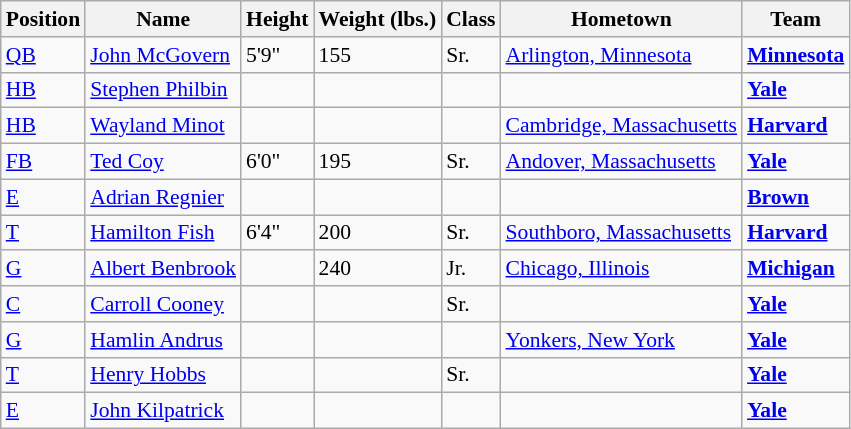<table class="wikitable" style="font-size: 90%">
<tr>
<th>Position</th>
<th>Name</th>
<th>Height</th>
<th>Weight (lbs.)</th>
<th>Class</th>
<th>Hometown</th>
<th>Team</th>
</tr>
<tr>
<td><a href='#'>QB</a></td>
<td><a href='#'>John McGovern</a></td>
<td>5'9"</td>
<td>155</td>
<td>Sr.</td>
<td><a href='#'>Arlington, Minnesota</a></td>
<td><strong><a href='#'>Minnesota</a></strong></td>
</tr>
<tr>
<td><a href='#'>HB</a></td>
<td><a href='#'>Stephen Philbin</a></td>
<td></td>
<td></td>
<td></td>
<td></td>
<td><strong><a href='#'>Yale</a></strong></td>
</tr>
<tr>
<td><a href='#'>HB</a></td>
<td><a href='#'>Wayland Minot</a></td>
<td></td>
<td></td>
<td></td>
<td><a href='#'>Cambridge, Massachusetts</a></td>
<td><strong><a href='#'>Harvard</a></strong></td>
</tr>
<tr>
<td><a href='#'>FB</a></td>
<td><a href='#'>Ted Coy</a></td>
<td>6'0"</td>
<td>195</td>
<td>Sr.</td>
<td><a href='#'>Andover, Massachusetts</a></td>
<td><strong><a href='#'>Yale</a></strong></td>
</tr>
<tr>
<td><a href='#'>E</a></td>
<td><a href='#'>Adrian Regnier</a></td>
<td></td>
<td></td>
<td></td>
<td></td>
<td><strong><a href='#'>Brown</a></strong></td>
</tr>
<tr>
<td><a href='#'>T</a></td>
<td><a href='#'>Hamilton Fish</a></td>
<td>6'4"</td>
<td>200</td>
<td>Sr.</td>
<td><a href='#'>Southboro, Massachusetts</a></td>
<td><strong><a href='#'>Harvard</a></strong></td>
</tr>
<tr>
<td><a href='#'>G</a></td>
<td><a href='#'>Albert Benbrook</a></td>
<td></td>
<td>240</td>
<td>Jr.</td>
<td><a href='#'>Chicago, Illinois</a></td>
<td><strong><a href='#'>Michigan</a></strong></td>
</tr>
<tr>
<td><a href='#'>C</a></td>
<td><a href='#'>Carroll Cooney</a></td>
<td></td>
<td></td>
<td>Sr.</td>
<td></td>
<td><strong><a href='#'>Yale</a></strong></td>
</tr>
<tr>
<td><a href='#'>G</a></td>
<td><a href='#'>Hamlin Andrus</a></td>
<td></td>
<td></td>
<td></td>
<td><a href='#'>Yonkers, New York</a></td>
<td><strong><a href='#'>Yale</a></strong></td>
</tr>
<tr>
<td><a href='#'>T</a></td>
<td><a href='#'>Henry Hobbs</a></td>
<td></td>
<td></td>
<td>Sr.</td>
<td></td>
<td><strong><a href='#'>Yale</a></strong></td>
</tr>
<tr>
<td><a href='#'>E</a></td>
<td><a href='#'>John Kilpatrick</a></td>
<td></td>
<td></td>
<td></td>
<td></td>
<td><strong><a href='#'>Yale</a></strong></td>
</tr>
</table>
